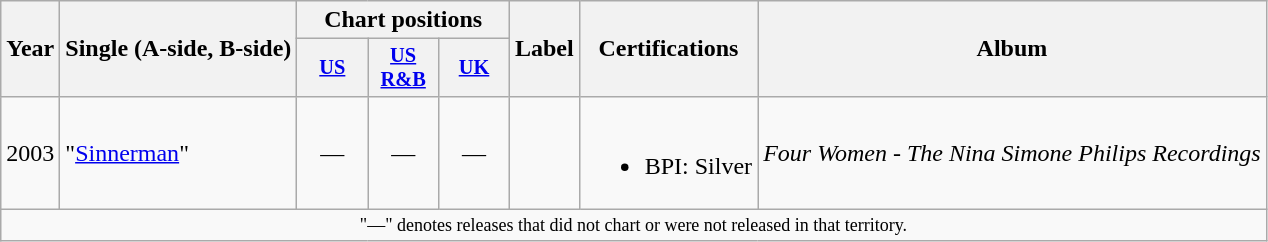<table class="wikitable" style="text-align:center;">
<tr>
<th rowspan="2">Year</th>
<th rowspan="2">Single (A-side, B-side)<br></th>
<th colspan="3">Chart positions</th>
<th rowspan="2">Label</th>
<th rowspan="2">Certifications</th>
<th rowspan="2">Album</th>
</tr>
<tr>
<th scope="col" style="width:3em;font-size:85%;"><a href='#'>US</a><br></th>
<th scope="col" style="width:3em;font-size:85%;"><a href='#'>US<br>R&B</a><br></th>
<th scope="col" style="width:3em;font-size:85%;"><a href='#'>UK</a><br></th>
</tr>
<tr>
<td>2003</td>
<td style="text-align:left;">"<a href='#'>Sinnerman</a>" <br></td>
<td>—</td>
<td>—</td>
<td>—</td>
<td></td>
<td><br><ul><li>BPI: Silver</li></ul></td>
<td style="text-align:left;"><em>Four Women - The Nina Simone Philips Recordings</em></td>
</tr>
<tr>
<td colspan="8" style="text-align:center; font-size:9pt;">"—" denotes releases that did not chart or were not released in that territory.</td>
</tr>
</table>
